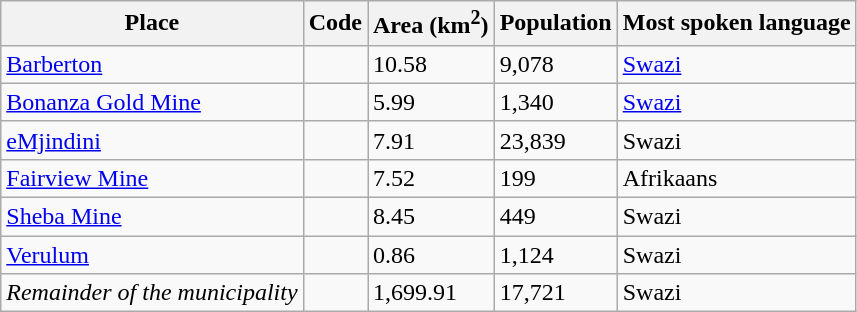<table class="wikitable sortable">
<tr>
<th>Place</th>
<th>Code</th>
<th>Area (km<sup>2</sup>)</th>
<th>Population</th>
<th>Most spoken language</th>
</tr>
<tr>
<td><a href='#'>Barberton</a></td>
<td></td>
<td>10.58</td>
<td>9,078</td>
<td><a href='#'>Swazi</a></td>
</tr>
<tr>
<td><a href='#'>Bonanza Gold Mine</a></td>
<td></td>
<td>5.99</td>
<td>1,340</td>
<td><a href='#'>Swazi</a></td>
</tr>
<tr>
<td><a href='#'>eMjindini</a></td>
<td></td>
<td>7.91</td>
<td>23,839</td>
<td>Swazi</td>
</tr>
<tr>
<td><a href='#'>Fairview Mine</a></td>
<td></td>
<td>7.52</td>
<td>199</td>
<td>Afrikaans</td>
</tr>
<tr>
<td><a href='#'>Sheba Mine</a></td>
<td></td>
<td>8.45</td>
<td>449</td>
<td>Swazi</td>
</tr>
<tr>
<td><a href='#'>Verulum</a></td>
<td></td>
<td>0.86</td>
<td>1,124</td>
<td>Swazi</td>
</tr>
<tr>
<td><em>Remainder of the municipality</em></td>
<td></td>
<td>1,699.91</td>
<td>17,721</td>
<td>Swazi</td>
</tr>
</table>
